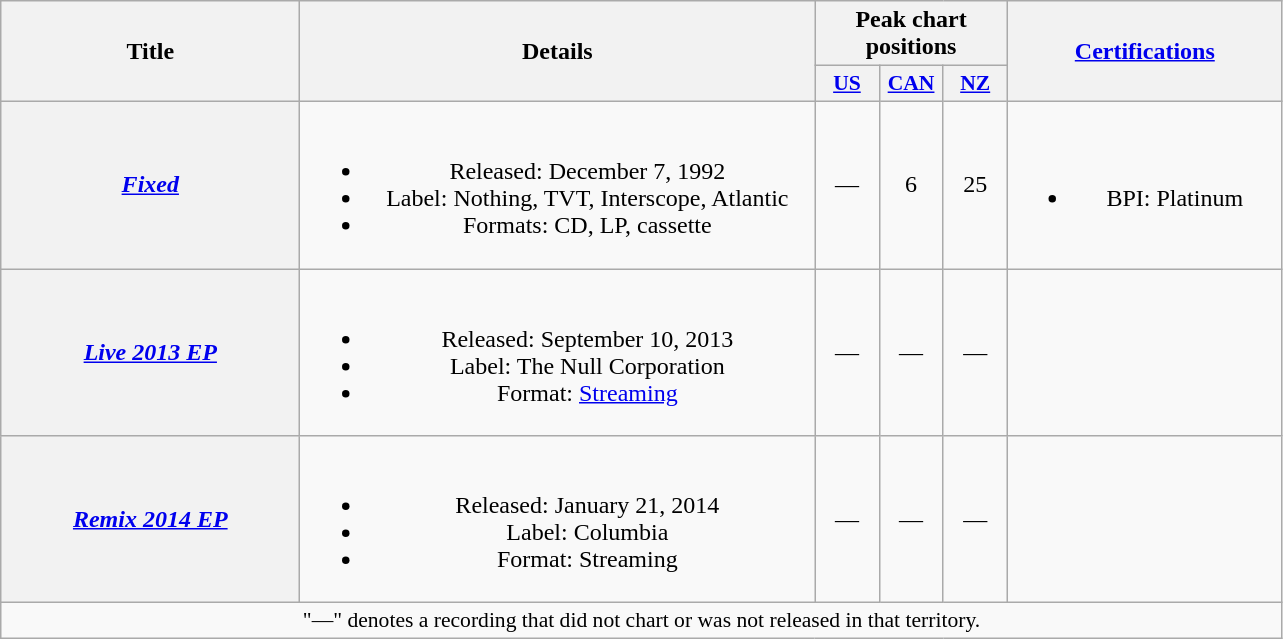<table class="wikitable plainrowheaders" style="text-align:center;">
<tr>
<th scope="col" rowspan="2" style="width:12em;">Title</th>
<th scope="col" rowspan="2" style="width:21em;">Details</th>
<th scope="col" colspan="3">Peak chart positions</th>
<th scope="col" rowspan="2" style="width:11em;"><a href='#'>Certifications</a></th>
</tr>
<tr>
<th scope="col" style="width:2.5em;font-size:90%;"><a href='#'>US</a><br></th>
<th scope="col" style="width:2.5em;font-size:90%;"><a href='#'>CAN</a><br></th>
<th scope="col" style="width:2.5em;font-size:90%;"><a href='#'>NZ</a><br></th>
</tr>
<tr>
<th scope="row"><em><a href='#'>Fixed</a></em></th>
<td><br><ul><li>Released: December 7, 1992</li><li>Label: Nothing, TVT, Interscope, Atlantic</li><li>Formats: CD, LP, cassette</li></ul></td>
<td>—</td>
<td>6</td>
<td>25</td>
<td><br><ul><li>BPI: Platinum</li></ul></td>
</tr>
<tr>
<th scope="row"><em><a href='#'>Live 2013 EP</a></em></th>
<td><br><ul><li>Released: September 10, 2013</li><li>Label: The Null Corporation</li><li>Format: <a href='#'>Streaming</a></li></ul></td>
<td>—</td>
<td>—</td>
<td>—</td>
<td></td>
</tr>
<tr>
<th scope="row"><em><a href='#'>Remix 2014 EP</a></em></th>
<td><br><ul><li>Released: January 21, 2014</li><li>Label: Columbia</li><li>Format: Streaming</li></ul></td>
<td>—</td>
<td>—</td>
<td>—</td>
<td></td>
</tr>
<tr>
<td colspan="9" style="font-size:90%">"—" denotes a recording that did not chart or was not released in that territory.</td>
</tr>
</table>
